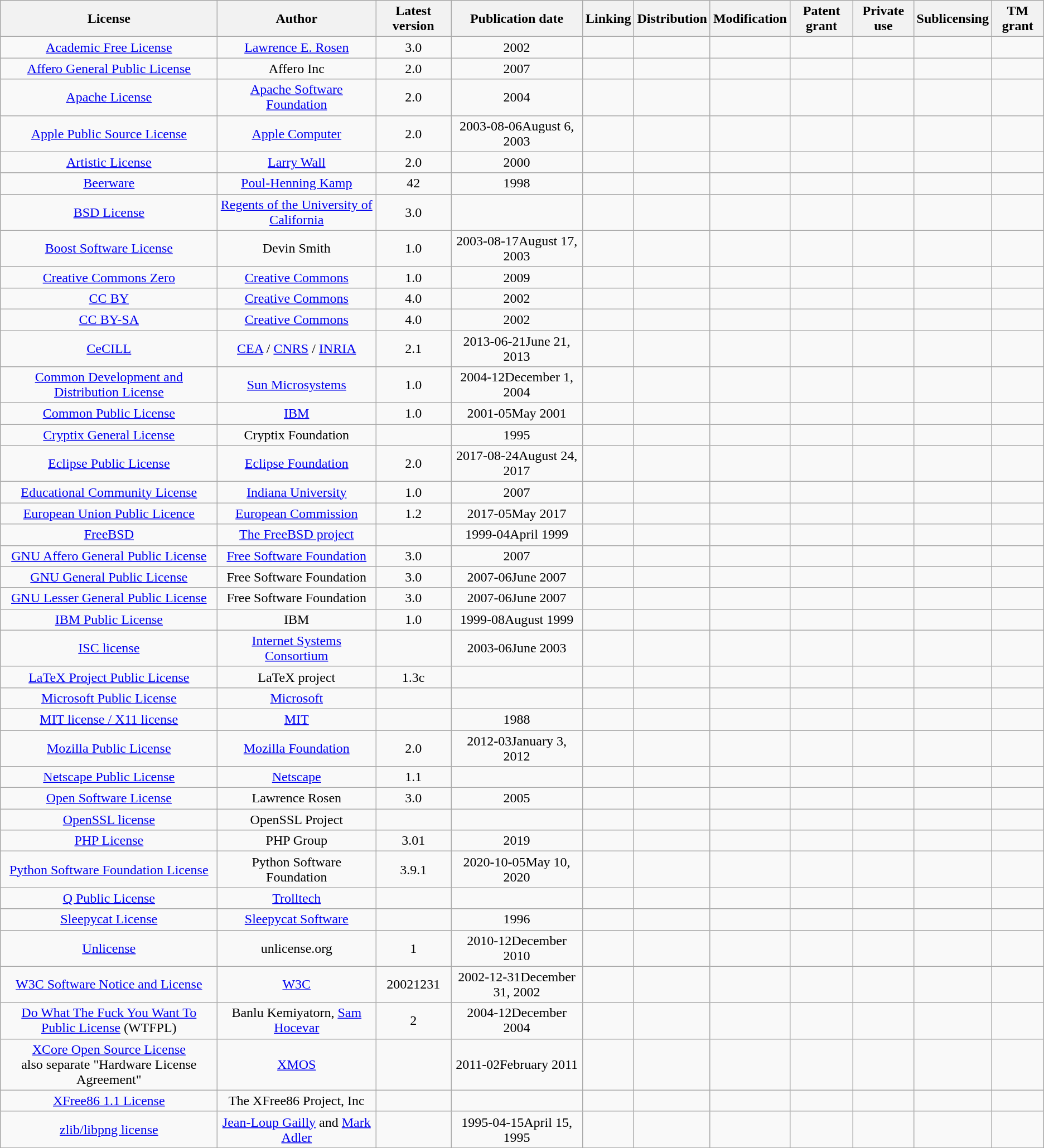<table class="wikitable sortable sort-under sticky-header" style="text-align: center;">
<tr>
<th>License</th>
<th>Author</th>
<th>Latest version</th>
<th>Publication date</th>
<th>Linking</th>
<th>Distribution</th>
<th>Modification</th>
<th>Patent grant</th>
<th>Private use</th>
<th>Sublicensing</th>
<th><abbr>TM</abbr> grant</th>
</tr>
<tr>
<td><a href='#'>Academic Free License</a></td>
<td><a href='#'>Lawrence E. Rosen</a></td>
<td>3.0</td>
<td>2002</td>
<td></td>
<td></td>
<td></td>
<td></td>
<td></td>
<td></td>
<td></td>
</tr>
<tr>
<td><a href='#'>Affero General Public License</a></td>
<td>Affero Inc</td>
<td>2.0</td>
<td>2007</td>
<td></td>
<td></td>
<td></td>
<td></td>
<td></td>
<td></td>
<td></td>
</tr>
<tr>
<td><a href='#'>Apache License</a></td>
<td><a href='#'>Apache Software Foundation</a></td>
<td>2.0</td>
<td>2004</td>
<td></td>
<td></td>
<td></td>
<td></td>
<td></td>
<td></td>
<td></td>
</tr>
<tr>
<td><a href='#'>Apple Public Source License</a></td>
<td><a href='#'>Apple Computer</a></td>
<td>2.0</td>
<td><span>2003-08-06</span>August 6, 2003</td>
<td></td>
<td></td>
<td></td>
<td></td>
<td></td>
<td></td>
<td></td>
</tr>
<tr>
<td><a href='#'>Artistic License</a></td>
<td><a href='#'>Larry Wall</a></td>
<td>2.0</td>
<td>2000</td>
<td></td>
<td></td>
<td></td>
<td></td>
<td></td>
<td></td>
<td></td>
</tr>
<tr>
<td><a href='#'>Beerware</a></td>
<td><a href='#'>Poul-Henning Kamp</a></td>
<td>42</td>
<td>1998</td>
<td></td>
<td></td>
<td></td>
<td></td>
<td></td>
<td></td>
<td></td>
</tr>
<tr>
<td><a href='#'>BSD License</a></td>
<td><a href='#'>Regents of the University of California</a></td>
<td>3.0</td>
<td></td>
<td></td>
<td></td>
<td></td>
<td></td>
<td></td>
<td></td>
<td></td>
</tr>
<tr>
<td><a href='#'>Boost Software License</a></td>
<td>Devin Smith</td>
<td>1.0</td>
<td><span>2003-08-17</span>August 17, 2003</td>
<td></td>
<td></td>
<td></td>
<td></td>
<td></td>
<td></td>
<td></td>
</tr>
<tr>
<td><a href='#'>Creative Commons Zero</a></td>
<td><a href='#'>Creative Commons</a></td>
<td>1.0</td>
<td>2009</td>
<td></td>
<td></td>
<td></td>
<td></td>
<td></td>
<td></td>
<td></td>
</tr>
<tr>
<td><a href='#'>CC BY</a></td>
<td><a href='#'>Creative Commons</a></td>
<td>4.0</td>
<td>2002</td>
<td></td>
<td></td>
<td></td>
<td></td>
<td></td>
<td></td>
<td></td>
</tr>
<tr>
<td><a href='#'>CC BY-SA</a></td>
<td><a href='#'>Creative Commons</a></td>
<td>4.0</td>
<td>2002</td>
<td></td>
<td></td>
<td></td>
<td></td>
<td></td>
<td></td>
<td></td>
</tr>
<tr>
<td><a href='#'>CeCILL</a></td>
<td><a href='#'>CEA</a> / <a href='#'>CNRS</a> / <a href='#'>INRIA</a></td>
<td>2.1</td>
<td><span>2013-06-21</span>June 21, 2013</td>
<td></td>
<td></td>
<td></td>
<td></td>
<td></td>
<td></td>
<td></td>
</tr>
<tr>
<td><a href='#'>Common Development and Distribution License</a></td>
<td><a href='#'>Sun Microsystems</a></td>
<td>1.0</td>
<td><span>2004-12</span>December 1, 2004</td>
<td></td>
<td></td>
<td></td>
<td></td>
<td></td>
<td></td>
<td></td>
</tr>
<tr>
<td><a href='#'>Common Public License</a></td>
<td><a href='#'>IBM</a></td>
<td>1.0</td>
<td><span>2001-05</span>May 2001</td>
<td></td>
<td></td>
<td></td>
<td></td>
<td></td>
<td></td>
<td></td>
</tr>
<tr>
<td><a href='#'>Cryptix General License</a></td>
<td>Cryptix Foundation</td>
<td></td>
<td>1995</td>
<td></td>
<td></td>
<td></td>
<td></td>
<td></td>
<td></td>
<td></td>
</tr>
<tr>
<td><a href='#'>Eclipse Public License</a></td>
<td><a href='#'>Eclipse Foundation</a></td>
<td>2.0</td>
<td><span>2017-08-24</span>August 24, 2017</td>
<td></td>
<td></td>
<td></td>
<td></td>
<td></td>
<td></td>
<td></td>
</tr>
<tr>
<td><a href='#'>Educational Community License</a></td>
<td><a href='#'>Indiana University</a></td>
<td>1.0</td>
<td>2007</td>
<td></td>
<td></td>
<td></td>
<td></td>
<td></td>
<td></td>
<td></td>
</tr>
<tr>
<td><a href='#'>European Union Public Licence</a></td>
<td><a href='#'>European Commission</a></td>
<td>1.2</td>
<td><span>2017-05</span>May 2017</td>
<td></td>
<td></td>
<td></td>
<td></td>
<td></td>
<td></td>
<td></td>
</tr>
<tr>
<td><a href='#'>FreeBSD</a></td>
<td><a href='#'>The FreeBSD project</a></td>
<td></td>
<td><span>1999-04</span>April 1999</td>
<td></td>
<td></td>
<td></td>
<td></td>
<td></td>
<td></td>
<td></td>
</tr>
<tr>
<td><a href='#'>GNU Affero General Public License</a></td>
<td><a href='#'>Free Software Foundation</a></td>
<td>3.0</td>
<td>2007</td>
<td></td>
<td></td>
<td></td>
<td></td>
<td></td>
<td></td>
<td></td>
</tr>
<tr>
<td><a href='#'>GNU General Public License</a></td>
<td>Free Software Foundation</td>
<td>3.0</td>
<td><span>2007-06</span>June 2007</td>
<td></td>
<td></td>
<td></td>
<td></td>
<td></td>
<td></td>
<td></td>
</tr>
<tr>
<td><a href='#'>GNU Lesser General Public License</a></td>
<td>Free Software Foundation</td>
<td>3.0</td>
<td><span>2007-06</span>June 2007</td>
<td></td>
<td></td>
<td></td>
<td></td>
<td></td>
<td></td>
<td></td>
</tr>
<tr>
<td><a href='#'>IBM Public License</a></td>
<td>IBM</td>
<td>1.0</td>
<td><span>1999-08</span>August 1999</td>
<td></td>
<td></td>
<td></td>
<td></td>
<td></td>
<td></td>
<td></td>
</tr>
<tr>
<td><a href='#'>ISC license</a></td>
<td><a href='#'>Internet Systems Consortium</a></td>
<td></td>
<td><span>2003-06</span>June 2003</td>
<td></td>
<td></td>
<td></td>
<td></td>
<td></td>
<td></td>
<td></td>
</tr>
<tr>
<td><a href='#'>LaTeX Project Public License</a></td>
<td>LaTeX project</td>
<td>1.3c</td>
<td></td>
<td></td>
<td></td>
<td></td>
<td></td>
<td></td>
<td></td>
<td></td>
</tr>
<tr>
<td><a href='#'>Microsoft Public License</a></td>
<td><a href='#'>Microsoft</a></td>
<td></td>
<td></td>
<td></td>
<td></td>
<td></td>
<td></td>
<td></td>
<td></td>
<td></td>
</tr>
<tr>
<td><a href='#'>MIT license / X11 license</a></td>
<td><a href='#'>MIT</a></td>
<td></td>
<td>1988</td>
<td></td>
<td></td>
<td></td>
<td></td>
<td></td>
<td></td>
<td></td>
</tr>
<tr>
<td><a href='#'>Mozilla Public License</a></td>
<td><a href='#'>Mozilla Foundation</a></td>
<td>2.0</td>
<td><span>2012-03</span>January 3, 2012</td>
<td></td>
<td></td>
<td></td>
<td></td>
<td></td>
<td></td>
<td></td>
</tr>
<tr>
<td><a href='#'>Netscape Public License</a></td>
<td><a href='#'>Netscape</a></td>
<td>1.1</td>
<td></td>
<td></td>
<td></td>
<td></td>
<td></td>
<td></td>
<td></td>
<td></td>
</tr>
<tr>
<td><a href='#'>Open Software License</a></td>
<td>Lawrence Rosen</td>
<td>3.0</td>
<td>2005</td>
<td></td>
<td></td>
<td></td>
<td></td>
<td></td>
<td></td>
<td></td>
</tr>
<tr>
<td><a href='#'>OpenSSL license</a></td>
<td>OpenSSL Project</td>
<td></td>
<td></td>
<td></td>
<td></td>
<td></td>
<td></td>
<td></td>
<td></td>
<td></td>
</tr>
<tr>
<td><a href='#'>PHP License</a></td>
<td>PHP Group</td>
<td>3.01</td>
<td>2019</td>
<td></td>
<td></td>
<td></td>
<td></td>
<td></td>
<td></td>
<td></td>
</tr>
<tr>
<td><a href='#'>Python Software Foundation License</a></td>
<td>Python Software Foundation</td>
<td>3.9.1</td>
<td><span>2020-10-05</span>May 10, 2020</td>
<td></td>
<td></td>
<td></td>
<td></td>
<td></td>
<td></td>
<td></td>
</tr>
<tr>
<td><a href='#'>Q Public License</a></td>
<td><a href='#'>Trolltech</a></td>
<td></td>
<td></td>
<td></td>
<td></td>
<td></td>
<td></td>
<td></td>
<td></td>
<td></td>
</tr>
<tr>
<td><a href='#'>Sleepycat License</a></td>
<td><a href='#'>Sleepycat Software</a></td>
<td></td>
<td>1996</td>
<td></td>
<td></td>
<td></td>
<td></td>
<td></td>
<td></td>
<td></td>
</tr>
<tr>
<td><a href='#'>Unlicense</a></td>
<td>unlicense.org</td>
<td>1</td>
<td><span>2010-12</span>December 2010</td>
<td></td>
<td></td>
<td></td>
<td></td>
<td></td>
<td></td>
<td></td>
</tr>
<tr>
<td><a href='#'>W3C Software Notice and License</a></td>
<td><a href='#'>W3C</a></td>
<td>20021231</td>
<td><span>2002-12-31</span>December 31, 2002</td>
<td></td>
<td></td>
<td></td>
<td></td>
<td></td>
<td></td>
<td></td>
</tr>
<tr>
<td><a href='#'>Do What The Fuck You Want To Public License</a> (WTFPL)</td>
<td>Banlu Kemiyatorn, <a href='#'>Sam Hocevar</a></td>
<td>2</td>
<td><span>2004-12</span>December 2004</td>
<td></td>
<td></td>
<td></td>
<td></td>
<td></td>
<td></td>
<td></td>
</tr>
<tr>
<td><a href='#'>XCore Open Source License</a><br>also separate "Hardware License Agreement"</td>
<td><a href='#'>XMOS</a></td>
<td></td>
<td><span>2011-02</span>February 2011</td>
<td></td>
<td></td>
<td></td>
<td></td>
<td></td>
<td></td>
<td></td>
</tr>
<tr>
<td><a href='#'>XFree86 1.1 License</a></td>
<td>The XFree86 Project, Inc</td>
<td></td>
<td></td>
<td></td>
<td></td>
<td></td>
<td></td>
<td></td>
<td></td>
<td></td>
</tr>
<tr>
<td><a href='#'>zlib/libpng license</a></td>
<td><a href='#'>Jean-Loup Gailly</a> and <a href='#'>Mark Adler</a></td>
<td></td>
<td><span>1995-04-15</span>April 15, 1995</td>
<td></td>
<td></td>
<td></td>
<td></td>
<td></td>
<td></td>
<td></td>
</tr>
<tr>
</tr>
</table>
